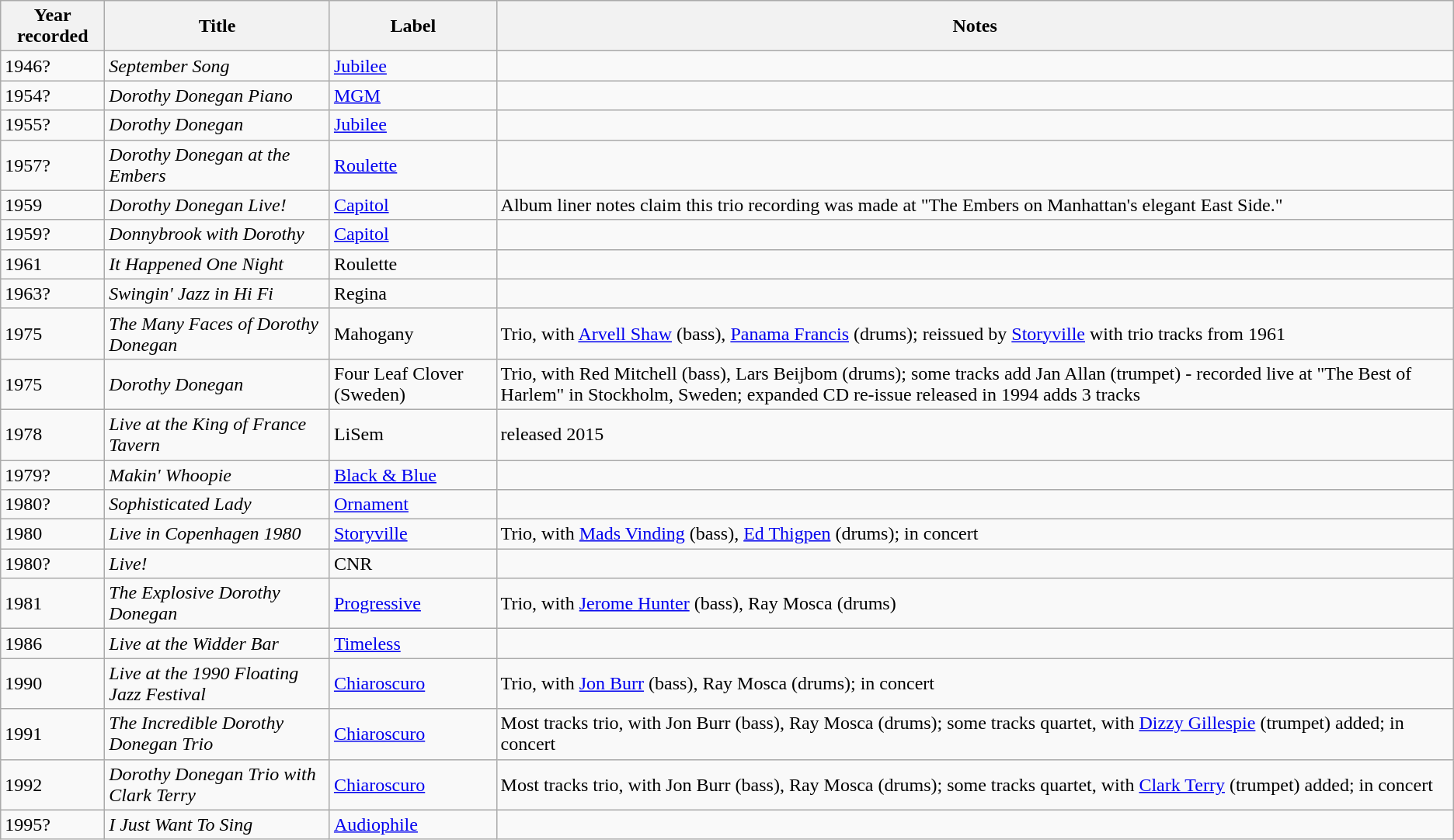<table class="wikitable sortable">
<tr>
<th>Year recorded</th>
<th>Title</th>
<th>Label</th>
<th>Notes</th>
</tr>
<tr>
<td>1946?</td>
<td><em>September Song</em></td>
<td><a href='#'>Jubilee</a></td>
<td></td>
</tr>
<tr>
<td>1954?</td>
<td><em>Dorothy Donegan Piano</em></td>
<td><a href='#'>MGM</a></td>
<td></td>
</tr>
<tr>
<td>1955?</td>
<td><em>Dorothy Donegan</em></td>
<td><a href='#'>Jubilee</a></td>
<td></td>
</tr>
<tr>
<td>1957?</td>
<td><em>Dorothy Donegan at the Embers</em></td>
<td><a href='#'>Roulette</a></td>
<td></td>
</tr>
<tr>
<td>1959</td>
<td><em>Dorothy Donegan Live!</em></td>
<td><a href='#'>Capitol</a></td>
<td>Album liner notes claim this trio recording was made at "The Embers on Manhattan's elegant East Side."</td>
</tr>
<tr>
<td>1959?</td>
<td><em>Donnybrook with Dorothy</em></td>
<td><a href='#'>Capitol</a></td>
<td></td>
</tr>
<tr>
<td>1961</td>
<td><em>It Happened One Night</em></td>
<td>Roulette</td>
<td></td>
</tr>
<tr>
<td>1963?</td>
<td><em>Swingin' Jazz in Hi Fi</em></td>
<td>Regina</td>
<td></td>
</tr>
<tr>
<td>1975</td>
<td><em>The Many Faces of Dorothy Donegan</em></td>
<td>Mahogany</td>
<td>Trio, with <a href='#'>Arvell Shaw</a> (bass), <a href='#'>Panama Francis</a> (drums); reissued by <a href='#'>Storyville</a> with trio tracks from 1961</td>
</tr>
<tr>
<td>1975</td>
<td><em>Dorothy Donegan</em></td>
<td>Four Leaf Clover (Sweden)</td>
<td>Trio, with Red Mitchell (bass), Lars Beijbom (drums); some tracks add Jan Allan (trumpet) - recorded live at "The Best of Harlem" in Stockholm, Sweden; expanded CD re-issue released in 1994 adds 3 tracks</td>
</tr>
<tr>
<td>1978</td>
<td><em>Live at the King of France Tavern</em></td>
<td>LiSem</td>
<td>released 2015</td>
</tr>
<tr>
<td>1979?</td>
<td><em>Makin' Whoopie</em></td>
<td><a href='#'>Black & Blue</a></td>
<td></td>
</tr>
<tr>
<td>1980?</td>
<td><em>Sophisticated Lady</em></td>
<td><a href='#'>Ornament</a></td>
<td></td>
</tr>
<tr>
<td>1980</td>
<td><em>Live in Copenhagen 1980</em></td>
<td><a href='#'>Storyville</a></td>
<td>Trio, with <a href='#'>Mads Vinding</a> (bass), <a href='#'>Ed Thigpen</a> (drums); in concert</td>
</tr>
<tr>
<td>1980?</td>
<td><em>Live!</em></td>
<td>CNR</td>
<td></td>
</tr>
<tr>
<td>1981</td>
<td><em>The Explosive Dorothy Donegan</em></td>
<td><a href='#'>Progressive</a></td>
<td>Trio, with <a href='#'>Jerome Hunter</a> (bass), Ray Mosca (drums)</td>
</tr>
<tr>
<td>1986</td>
<td><em>Live at the Widder Bar</em></td>
<td><a href='#'>Timeless</a></td>
<td></td>
</tr>
<tr>
<td>1990</td>
<td><em>Live at the 1990 Floating Jazz Festival</em></td>
<td><a href='#'>Chiaroscuro</a></td>
<td>Trio, with <a href='#'>Jon Burr</a> (bass), Ray Mosca (drums); in concert</td>
</tr>
<tr>
<td>1991</td>
<td><em>The Incredible Dorothy Donegan Trio</em></td>
<td><a href='#'>Chiaroscuro</a></td>
<td>Most tracks trio, with Jon Burr (bass), Ray Mosca (drums); some tracks quartet, with <a href='#'>Dizzy Gillespie</a> (trumpet) added; in concert</td>
</tr>
<tr>
<td>1992</td>
<td><em>Dorothy Donegan Trio with Clark Terry</em></td>
<td><a href='#'>Chiaroscuro</a></td>
<td>Most tracks trio, with Jon Burr (bass), Ray Mosca (drums); some tracks quartet, with <a href='#'>Clark Terry</a> (trumpet) added; in concert</td>
</tr>
<tr>
<td>1995?</td>
<td><em>I Just Want To Sing</em></td>
<td><a href='#'>Audiophile</a></td>
<td></td>
</tr>
</table>
